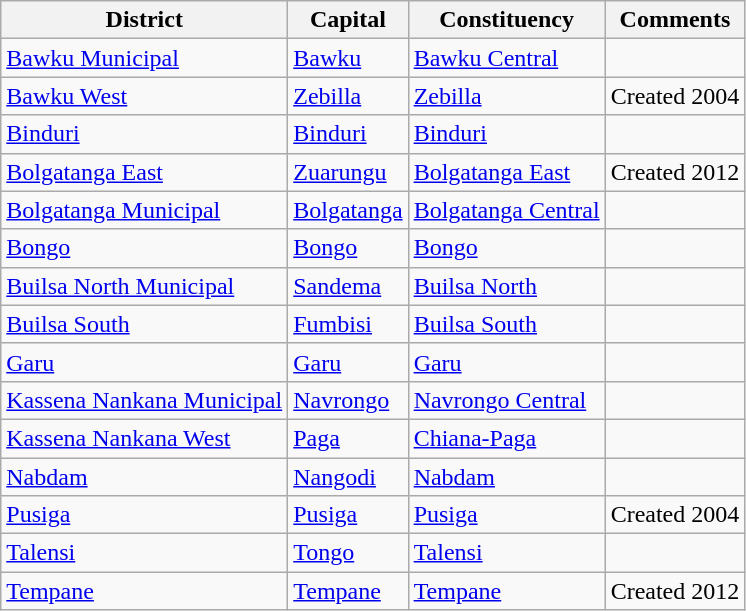<table class="wikitable sortable">
<tr>
<th>District</th>
<th>Capital</th>
<th>Constituency</th>
<th>Comments</th>
</tr>
<tr>
<td><a href='#'>Bawku Municipal</a></td>
<td><a href='#'>Bawku</a></td>
<td><a href='#'>Bawku Central</a></td>
<td></td>
</tr>
<tr>
<td><a href='#'>Bawku West</a></td>
<td><a href='#'>Zebilla</a></td>
<td><a href='#'>Zebilla</a></td>
<td>Created 2004</td>
</tr>
<tr>
<td><a href='#'>Binduri</a></td>
<td><a href='#'>Binduri</a></td>
<td><a href='#'>Binduri</a></td>
<td></td>
</tr>
<tr>
<td><a href='#'>Bolgatanga East</a></td>
<td><a href='#'>Zuarungu</a></td>
<td><a href='#'>Bolgatanga East</a></td>
<td>Created 2012</td>
</tr>
<tr>
<td><a href='#'>Bolgatanga Municipal</a></td>
<td><a href='#'>Bolgatanga</a></td>
<td><a href='#'>Bolgatanga Central</a></td>
<td></td>
</tr>
<tr>
<td><a href='#'>Bongo</a></td>
<td><a href='#'>Bongo</a></td>
<td><a href='#'>Bongo</a></td>
<td></td>
</tr>
<tr>
<td><a href='#'>Builsa North Municipal</a></td>
<td><a href='#'>Sandema</a></td>
<td><a href='#'>Builsa North</a></td>
<td></td>
</tr>
<tr>
<td><a href='#'>Builsa South</a></td>
<td><a href='#'>Fumbisi</a></td>
<td><a href='#'>Builsa South</a></td>
<td></td>
</tr>
<tr>
<td><a href='#'>Garu</a></td>
<td><a href='#'>Garu</a></td>
<td><a href='#'>Garu</a></td>
<td></td>
</tr>
<tr>
<td><a href='#'>Kassena Nankana Municipal</a></td>
<td><a href='#'>Navrongo</a></td>
<td><a href='#'>Navrongo Central</a></td>
<td></td>
</tr>
<tr>
<td><a href='#'>Kassena Nankana West</a></td>
<td><a href='#'>Paga</a></td>
<td><a href='#'>Chiana-Paga</a></td>
<td></td>
</tr>
<tr>
<td><a href='#'>Nabdam</a></td>
<td><a href='#'>Nangodi</a></td>
<td><a href='#'>Nabdam</a></td>
<td></td>
</tr>
<tr>
<td><a href='#'>Pusiga</a></td>
<td><a href='#'>Pusiga</a></td>
<td><a href='#'>Pusiga</a></td>
<td>Created 2004</td>
</tr>
<tr>
<td><a href='#'>Talensi</a></td>
<td><a href='#'>Tongo</a></td>
<td><a href='#'>Talensi</a></td>
<td></td>
</tr>
<tr>
<td><a href='#'>Tempane</a></td>
<td><a href='#'>Tempane</a></td>
<td><a href='#'>Tempane</a></td>
<td>Created 2012</td>
</tr>
</table>
